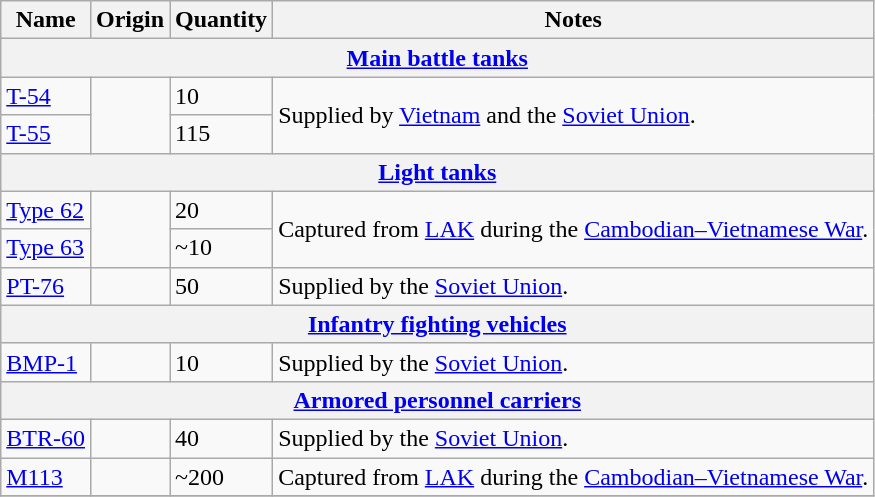<table class="wikitable">
<tr>
<th>Name</th>
<th>Origin</th>
<th>Quantity</th>
<th>Notes</th>
</tr>
<tr>
<th colspan="8"><a href='#'>Main battle tanks</a></th>
</tr>
<tr>
<td><a href='#'>T-54</a></td>
<td rowspan="2"></td>
<td>10</td>
<td rowspan="2">Supplied by <a href='#'>Vietnam</a> and the <a href='#'>Soviet Union</a>.</td>
</tr>
<tr>
<td><a href='#'>T-55</a></td>
<td>115</td>
</tr>
<tr>
<th colspan="8"><a href='#'>Light tanks</a></th>
</tr>
<tr>
<td><a href='#'>Type 62</a></td>
<td rowspan="2"></td>
<td>20</td>
<td rowspan="2">Captured from <a href='#'>LAK</a> during the <a href='#'>Cambodian–Vietnamese War</a>.</td>
</tr>
<tr>
<td><a href='#'>Type 63</a></td>
<td>~10</td>
</tr>
<tr>
<td><a href='#'>PT-76</a></td>
<td></td>
<td>50</td>
<td>Supplied by the <a href='#'>Soviet Union</a>.</td>
</tr>
<tr>
<th colspan="8"><a href='#'>Infantry fighting vehicles</a></th>
</tr>
<tr>
<td><a href='#'>BMP-1</a></td>
<td></td>
<td>10</td>
<td>Supplied by the <a href='#'>Soviet Union</a>.</td>
</tr>
<tr>
<th colspan="8"><a href='#'>Armored personnel carriers</a></th>
</tr>
<tr>
<td><a href='#'>BTR-60</a></td>
<td></td>
<td>40</td>
<td>Supplied by the <a href='#'>Soviet Union</a>.</td>
</tr>
<tr>
<td><a href='#'>M113</a></td>
<td></td>
<td>~200</td>
<td>Captured from <a href='#'>LAK</a> during the <a href='#'>Cambodian–Vietnamese War</a>.</td>
</tr>
<tr>
</tr>
</table>
